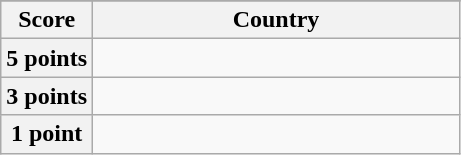<table class="wikitable">
<tr>
</tr>
<tr>
<th scope="col" width="20%">Score</th>
<th scope="col">Country</th>
</tr>
<tr>
<th scope="row">5 points</th>
<td></td>
</tr>
<tr>
<th scope="row">3 points</th>
<td></td>
</tr>
<tr>
<th scope="row">1 point</th>
<td></td>
</tr>
</table>
